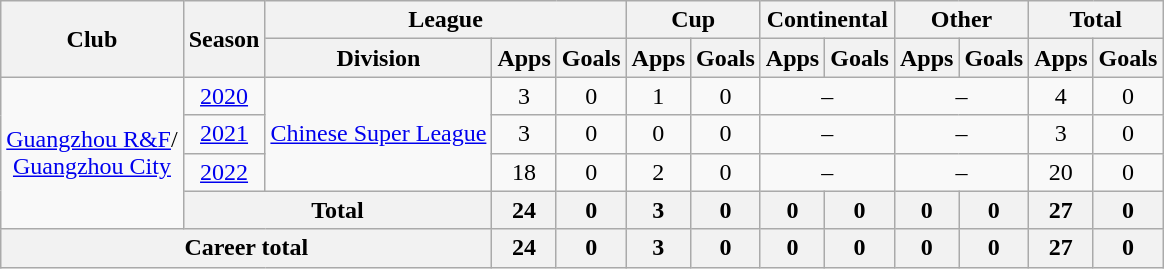<table class="wikitable" style="text-align: center">
<tr>
<th rowspan="2">Club</th>
<th rowspan="2">Season</th>
<th colspan="3">League</th>
<th colspan="2">Cup</th>
<th colspan="2">Continental</th>
<th colspan="2">Other</th>
<th colspan="2">Total</th>
</tr>
<tr>
<th>Division</th>
<th>Apps</th>
<th>Goals</th>
<th>Apps</th>
<th>Goals</th>
<th>Apps</th>
<th>Goals</th>
<th>Apps</th>
<th>Goals</th>
<th>Apps</th>
<th>Goals</th>
</tr>
<tr>
<td rowspan=4><a href='#'>Guangzhou R&F</a>/<br><a href='#'>Guangzhou City</a></td>
<td><a href='#'>2020</a></td>
<td rowspan=3><a href='#'>Chinese Super League</a></td>
<td>3</td>
<td>0</td>
<td>1</td>
<td>0</td>
<td colspan="2">–</td>
<td colspan="2">–</td>
<td>4</td>
<td>0</td>
</tr>
<tr>
<td><a href='#'>2021</a></td>
<td>3</td>
<td>0</td>
<td>0</td>
<td>0</td>
<td colspan="2">–</td>
<td colspan="2">–</td>
<td>3</td>
<td>0</td>
</tr>
<tr>
<td><a href='#'>2022</a></td>
<td>18</td>
<td>0</td>
<td>2</td>
<td>0</td>
<td colspan="2">–</td>
<td colspan="2">–</td>
<td>20</td>
<td>0</td>
</tr>
<tr>
<th colspan=2>Total</th>
<th>24</th>
<th>0</th>
<th>3</th>
<th>0</th>
<th>0</th>
<th>0</th>
<th>0</th>
<th>0</th>
<th>27</th>
<th>0</th>
</tr>
<tr>
<th colspan=3>Career total</th>
<th>24</th>
<th>0</th>
<th>3</th>
<th>0</th>
<th>0</th>
<th>0</th>
<th>0</th>
<th>0</th>
<th>27</th>
<th>0</th>
</tr>
</table>
